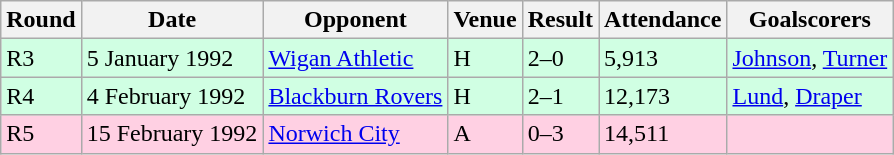<table class="wikitable">
<tr>
<th>Round</th>
<th>Date</th>
<th>Opponent</th>
<th>Venue</th>
<th>Result</th>
<th>Attendance</th>
<th>Goalscorers</th>
</tr>
<tr style="background-color: #d0ffe3;">
<td>R3</td>
<td>5 January 1992</td>
<td><a href='#'>Wigan Athletic</a></td>
<td>H</td>
<td>2–0</td>
<td>5,913</td>
<td><a href='#'>Johnson</a>, <a href='#'>Turner</a></td>
</tr>
<tr style="background-color: #d0ffe3;">
<td>R4</td>
<td>4 February 1992</td>
<td><a href='#'>Blackburn Rovers</a></td>
<td>H</td>
<td>2–1</td>
<td>12,173</td>
<td><a href='#'>Lund</a>, <a href='#'>Draper</a></td>
</tr>
<tr style="background-color: #ffd0e3;">
<td>R5</td>
<td>15 February 1992</td>
<td><a href='#'>Norwich City</a></td>
<td>A</td>
<td>0–3</td>
<td>14,511</td>
<td></td>
</tr>
</table>
